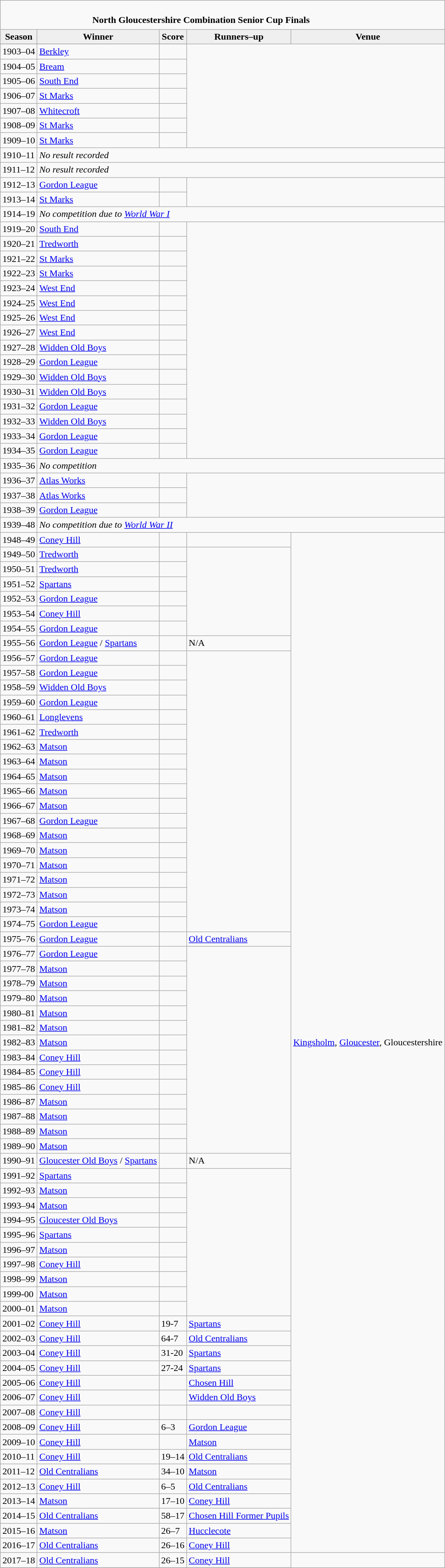<table class="wikitable" style="text-align: left;">
<tr>
<td colspan="5" cellpadding="0" cellspacing="0"><br><table border="0" style="width:100%;" cellpadding="0" cellspacing="0">
<tr>
<td style="width:20%; border:0;"></td>
<td style="border:0;"><strong>North Gloucestershire Combination Senior Cup Finals</strong></td>
<td style="width:20%; border:0;"></td>
</tr>
</table>
</td>
</tr>
<tr>
<th style="background:#efefef;">Season</th>
<th style="background:#efefef">Winner</th>
<th style="background:#efefef">Score</th>
<th style="background:#efefef;">Runners–up</th>
<th style="background:#efefef;">Venue</th>
</tr>
<tr align=left>
</tr>
<tr>
<td>1903–04</td>
<td><a href='#'>Berkley</a></td>
<td></td>
</tr>
<tr>
<td>1904–05</td>
<td><a href='#'>Bream</a></td>
<td></td>
</tr>
<tr>
<td>1905–06</td>
<td><a href='#'>South End</a></td>
<td></td>
</tr>
<tr>
<td>1906–07</td>
<td><a href='#'>St Marks</a></td>
<td></td>
</tr>
<tr>
<td>1907–08</td>
<td><a href='#'>Whitecroft</a></td>
<td></td>
</tr>
<tr>
<td>1908–09</td>
<td><a href='#'>St Marks</a></td>
<td></td>
</tr>
<tr>
<td>1909–10</td>
<td><a href='#'>St Marks</a></td>
<td></td>
</tr>
<tr>
<td>1910–11</td>
<td Colspan="4"><em>No result recorded</em></td>
</tr>
<tr>
<td>1911–12</td>
<td Colspan="4"><em>No result recorded</em></td>
</tr>
<tr>
<td>1912–13</td>
<td><a href='#'>Gordon League</a></td>
<td></td>
</tr>
<tr>
<td>1913–14</td>
<td><a href='#'>St Marks</a></td>
<td></td>
</tr>
<tr>
<td>1914–19</td>
<td Colspan="4"><em>No competition due to <a href='#'>World War I</a></em></td>
</tr>
<tr>
<td>1919–20</td>
<td><a href='#'>South End</a></td>
<td></td>
</tr>
<tr>
<td>1920–21</td>
<td><a href='#'>Tredworth</a></td>
<td></td>
</tr>
<tr>
<td>1921–22</td>
<td><a href='#'>St Marks</a></td>
<td></td>
</tr>
<tr>
<td>1922–23</td>
<td><a href='#'>St Marks</a></td>
<td></td>
</tr>
<tr>
<td>1923–24</td>
<td><a href='#'>West End</a></td>
<td></td>
</tr>
<tr>
<td>1924–25</td>
<td><a href='#'>West End</a></td>
<td></td>
</tr>
<tr>
<td>1925–26</td>
<td><a href='#'>West End</a></td>
<td></td>
</tr>
<tr>
<td>1926–27</td>
<td><a href='#'>West End</a></td>
<td></td>
</tr>
<tr>
<td>1927–28</td>
<td><a href='#'>Widden Old Boys</a></td>
<td></td>
</tr>
<tr>
<td>1928–29</td>
<td><a href='#'>Gordon League</a></td>
<td></td>
</tr>
<tr>
<td>1929–30</td>
<td><a href='#'>Widden Old Boys</a></td>
<td></td>
</tr>
<tr>
<td>1930–31</td>
<td><a href='#'>Widden Old Boys</a></td>
<td></td>
</tr>
<tr>
<td>1931–32</td>
<td><a href='#'>Gordon League</a></td>
<td></td>
</tr>
<tr>
<td>1932–33</td>
<td><a href='#'>Widden Old Boys</a></td>
<td></td>
</tr>
<tr>
<td>1933–34</td>
<td><a href='#'>Gordon League</a></td>
<td></td>
</tr>
<tr>
<td>1934–35</td>
<td><a href='#'>Gordon League</a></td>
<td></td>
</tr>
<tr>
<td>1935–36</td>
<td Colspan="4"><em>No competition</em></td>
</tr>
<tr>
<td>1936–37</td>
<td><a href='#'>Atlas Works</a></td>
<td></td>
</tr>
<tr>
<td>1937–38</td>
<td><a href='#'>Atlas Works</a></td>
<td></td>
</tr>
<tr>
<td>1938–39</td>
<td><a href='#'>Gordon League</a></td>
<td></td>
</tr>
<tr>
<td>1939–48</td>
<td Colspan="4"><em>No competition due to <a href='#'>World War II</a></em></td>
</tr>
<tr>
<td>1948–49</td>
<td><a href='#'>Coney Hill</a></td>
<td></td>
<td></td>
<td rowspan="69"><a href='#'>Kingsholm</a>, <a href='#'>Gloucester</a>, Gloucestershire</td>
</tr>
<tr>
<td>1949–50</td>
<td><a href='#'>Tredworth</a></td>
<td></td>
</tr>
<tr>
<td>1950–51</td>
<td><a href='#'>Tredworth</a></td>
<td></td>
</tr>
<tr>
<td>1951–52</td>
<td><a href='#'>Spartans</a></td>
<td></td>
</tr>
<tr>
<td>1952–53</td>
<td><a href='#'>Gordon League</a></td>
<td></td>
</tr>
<tr>
<td>1953–54</td>
<td><a href='#'>Coney Hill</a></td>
<td></td>
</tr>
<tr>
<td>1954–55</td>
<td><a href='#'>Gordon League</a></td>
<td></td>
</tr>
<tr>
<td>1955–56</td>
<td><a href='#'>Gordon League</a> / <a href='#'>Spartans</a></td>
<td></td>
<td>N/A</td>
</tr>
<tr>
<td>1956–57</td>
<td><a href='#'>Gordon League</a></td>
<td></td>
</tr>
<tr>
<td>1957–58</td>
<td><a href='#'>Gordon League</a></td>
<td></td>
</tr>
<tr>
<td>1958–59</td>
<td><a href='#'>Widden Old Boys</a></td>
<td></td>
</tr>
<tr>
<td>1959–60</td>
<td><a href='#'>Gordon League</a></td>
<td></td>
</tr>
<tr>
<td>1960–61</td>
<td><a href='#'>Longlevens</a></td>
<td></td>
</tr>
<tr>
<td>1961–62</td>
<td><a href='#'>Tredworth</a></td>
<td></td>
</tr>
<tr>
<td>1962–63</td>
<td><a href='#'>Matson</a></td>
<td></td>
</tr>
<tr>
<td>1963–64</td>
<td><a href='#'>Matson</a></td>
<td></td>
</tr>
<tr>
<td>1964–65</td>
<td><a href='#'>Matson</a></td>
<td></td>
</tr>
<tr>
<td>1965–66</td>
<td><a href='#'>Matson</a></td>
<td></td>
</tr>
<tr>
<td>1966–67</td>
<td><a href='#'>Matson</a></td>
<td></td>
</tr>
<tr>
<td>1967–68</td>
<td><a href='#'>Gordon League</a></td>
<td></td>
</tr>
<tr>
<td>1968–69</td>
<td><a href='#'>Matson</a></td>
<td></td>
</tr>
<tr>
<td>1969–70</td>
<td><a href='#'>Matson</a></td>
<td></td>
</tr>
<tr>
<td>1970–71</td>
<td><a href='#'>Matson</a></td>
<td></td>
</tr>
<tr>
<td>1971–72</td>
<td><a href='#'>Matson</a></td>
<td></td>
</tr>
<tr>
<td>1972–73</td>
<td><a href='#'>Matson</a></td>
<td></td>
</tr>
<tr>
<td>1973–74</td>
<td><a href='#'>Matson</a></td>
<td></td>
</tr>
<tr>
<td>1974–75</td>
<td><a href='#'>Gordon League</a></td>
<td></td>
</tr>
<tr>
<td>1975–76</td>
<td><a href='#'>Gordon League</a></td>
<td></td>
<td><a href='#'>Old Centralians</a></td>
</tr>
<tr>
<td>1976–77</td>
<td><a href='#'>Gordon League</a></td>
<td></td>
</tr>
<tr>
<td>1977–78</td>
<td><a href='#'>Matson</a></td>
<td></td>
</tr>
<tr>
<td>1978–79</td>
<td><a href='#'>Matson</a></td>
<td></td>
</tr>
<tr>
<td>1979–80</td>
<td><a href='#'>Matson</a></td>
<td></td>
</tr>
<tr>
<td>1980–81</td>
<td><a href='#'>Matson</a></td>
<td></td>
</tr>
<tr>
<td>1981–82</td>
<td><a href='#'>Matson</a></td>
<td></td>
</tr>
<tr>
<td>1982–83</td>
<td><a href='#'>Matson</a></td>
<td></td>
</tr>
<tr>
<td>1983–84</td>
<td><a href='#'>Coney Hill</a></td>
<td></td>
</tr>
<tr>
<td>1984–85</td>
<td><a href='#'>Coney Hill</a></td>
<td></td>
</tr>
<tr>
<td>1985–86</td>
<td><a href='#'>Coney Hill</a></td>
<td></td>
</tr>
<tr>
<td>1986–87</td>
<td><a href='#'>Matson</a></td>
<td></td>
</tr>
<tr>
<td>1987–88</td>
<td><a href='#'>Matson</a></td>
<td></td>
</tr>
<tr>
<td>1988–89</td>
<td><a href='#'>Matson</a></td>
<td></td>
</tr>
<tr>
<td>1989–90</td>
<td><a href='#'>Matson</a></td>
<td></td>
</tr>
<tr>
<td>1990–91</td>
<td><a href='#'>Gloucester Old Boys</a> / <a href='#'>Spartans</a></td>
<td></td>
<td>N/A</td>
</tr>
<tr>
<td>1991–92</td>
<td><a href='#'>Spartans</a></td>
<td></td>
</tr>
<tr>
<td>1992–93</td>
<td><a href='#'>Matson</a></td>
<td></td>
</tr>
<tr>
<td>1993–94</td>
<td><a href='#'>Matson</a></td>
<td></td>
</tr>
<tr>
<td>1994–95</td>
<td><a href='#'>Gloucester Old Boys</a></td>
<td></td>
</tr>
<tr>
<td>1995–96</td>
<td><a href='#'>Spartans</a></td>
<td></td>
</tr>
<tr>
<td>1996–97</td>
<td><a href='#'>Matson</a></td>
<td></td>
</tr>
<tr>
<td>1997–98</td>
<td><a href='#'>Coney Hill</a></td>
<td></td>
</tr>
<tr>
<td>1998–99</td>
<td><a href='#'>Matson</a></td>
<td></td>
</tr>
<tr>
<td>1999-00</td>
<td><a href='#'>Matson</a></td>
<td></td>
</tr>
<tr>
<td>2000–01</td>
<td><a href='#'>Matson</a></td>
<td></td>
</tr>
<tr>
<td>2001–02</td>
<td><a href='#'>Coney Hill</a></td>
<td>19-7</td>
<td><a href='#'>Spartans</a></td>
</tr>
<tr>
<td>2002–03</td>
<td><a href='#'>Coney Hill</a></td>
<td>64-7</td>
<td><a href='#'>Old Centralians</a></td>
</tr>
<tr>
<td>2003–04</td>
<td><a href='#'>Coney Hill</a></td>
<td>31-20</td>
<td><a href='#'>Spartans</a></td>
</tr>
<tr>
<td>2004–05</td>
<td><a href='#'>Coney Hill</a></td>
<td>27-24</td>
<td><a href='#'>Spartans</a></td>
</tr>
<tr>
<td>2005–06</td>
<td><a href='#'>Coney Hill</a></td>
<td></td>
<td><a href='#'>Chosen Hill</a></td>
</tr>
<tr>
<td>2006–07</td>
<td><a href='#'>Coney Hill</a></td>
<td></td>
<td><a href='#'>Widden Old Boys</a></td>
</tr>
<tr>
<td>2007–08</td>
<td><a href='#'>Coney Hill</a></td>
<td></td>
</tr>
<tr>
<td>2008–09</td>
<td><a href='#'>Coney Hill</a></td>
<td>6–3</td>
<td><a href='#'>Gordon League</a></td>
</tr>
<tr>
<td>2009–10</td>
<td><a href='#'>Coney Hill</a></td>
<td></td>
<td><a href='#'>Matson</a></td>
</tr>
<tr>
<td>2010–11</td>
<td><a href='#'>Coney Hill</a></td>
<td>19–14</td>
<td><a href='#'>Old Centralians</a></td>
</tr>
<tr>
<td>2011–12</td>
<td><a href='#'>Old Centralians</a></td>
<td>34–10</td>
<td><a href='#'>Matson</a></td>
</tr>
<tr>
<td>2012–13</td>
<td><a href='#'>Coney Hill</a></td>
<td>6–5</td>
<td><a href='#'>Old Centralians</a></td>
</tr>
<tr>
<td>2013–14</td>
<td><a href='#'>Matson</a></td>
<td>17–10</td>
<td><a href='#'>Coney Hill</a></td>
</tr>
<tr>
<td>2014–15</td>
<td><a href='#'>Old Centralians</a></td>
<td>58–17</td>
<td><a href='#'>Chosen Hill Former Pupils</a></td>
</tr>
<tr>
<td>2015–16</td>
<td><a href='#'>Matson</a></td>
<td>26–7</td>
<td><a href='#'>Hucclecote</a></td>
</tr>
<tr>
<td>2016–17</td>
<td><a href='#'>Old Centralians</a></td>
<td>26–16</td>
<td><a href='#'>Coney Hill</a></td>
</tr>
<tr>
<td>2017–18</td>
<td><a href='#'>Old Centralians</a></td>
<td>26–15</td>
<td><a href='#'>Coney Hill</a></td>
</tr>
<tr>
</tr>
</table>
